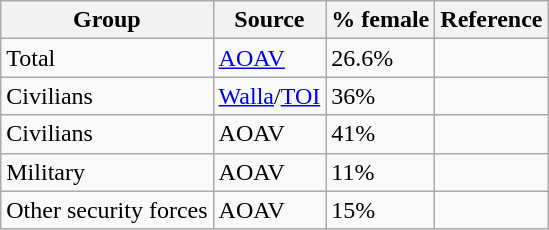<table class="wikitable floatright">
<tr>
<th>Group</th>
<th>Source</th>
<th>% female</th>
<th>Reference</th>
</tr>
<tr>
<td>Total</td>
<td><a href='#'>AOAV</a></td>
<td>26.6%</td>
<td></td>
</tr>
<tr>
<td>Civilians</td>
<td><a href='#'>Walla</a>/<a href='#'>TOI</a></td>
<td>36%</td>
<td></td>
</tr>
<tr>
<td>Civilians</td>
<td>AOAV</td>
<td>41%</td>
<td></td>
</tr>
<tr>
<td>Military</td>
<td>AOAV</td>
<td>11%</td>
<td></td>
</tr>
<tr>
<td>Other security forces</td>
<td>AOAV</td>
<td>15%</td>
<td></td>
</tr>
</table>
